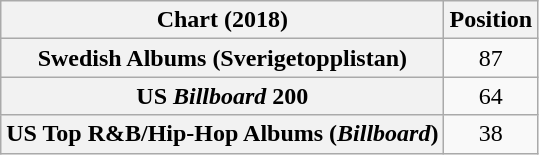<table class="wikitable sortable plainrowheaders" style="text-align:center">
<tr>
<th scope="col">Chart (2018)</th>
<th scope="col">Position</th>
</tr>
<tr>
<th scope="row">Swedish Albums (Sverigetopplistan)</th>
<td>87</td>
</tr>
<tr>
<th scope="row">US <em>Billboard</em> 200</th>
<td>64</td>
</tr>
<tr>
<th scope="row">US Top R&B/Hip-Hop Albums (<em>Billboard</em>)</th>
<td>38</td>
</tr>
</table>
